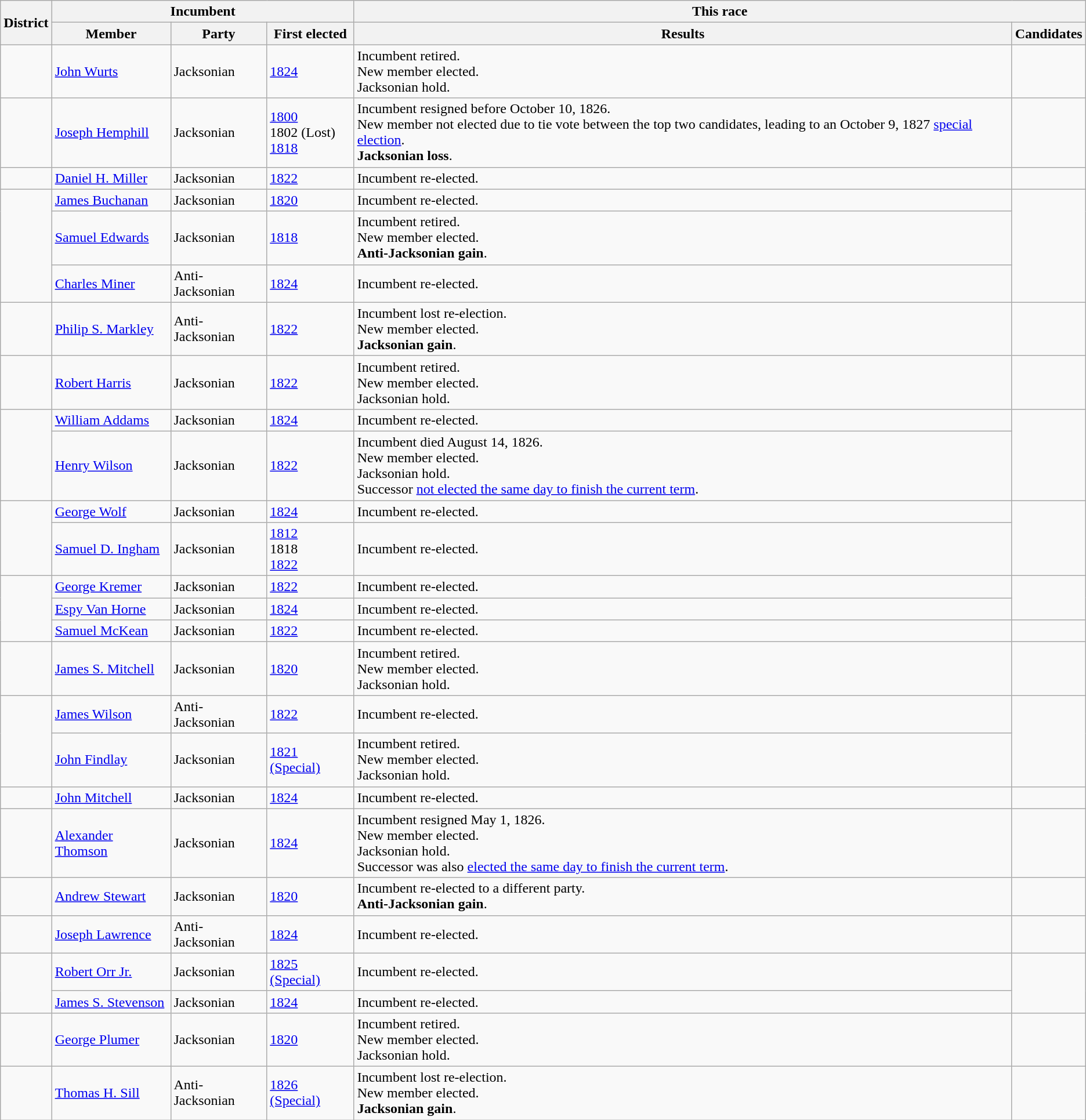<table class=wikitable>
<tr>
<th rowspan=2>District</th>
<th colspan=3>Incumbent</th>
<th colspan=2>This race</th>
</tr>
<tr>
<th>Member</th>
<th>Party</th>
<th>First elected</th>
<th>Results</th>
<th>Candidates</th>
</tr>
<tr>
<td></td>
<td><a href='#'>John Wurts</a></td>
<td>Jacksonian</td>
<td><a href='#'>1824</a></td>
<td>Incumbent retired.<br>New member elected.<br>Jacksonian hold.</td>
<td nowrap></td>
</tr>
<tr>
<td></td>
<td><a href='#'>Joseph Hemphill</a></td>
<td>Jacksonian</td>
<td><a href='#'>1800</a><br>1802 (Lost)<br><a href='#'>1818</a></td>
<td>Incumbent resigned before October 10, 1826.<br>New member not elected due to tie vote between the top two candidates, leading to an October 9, 1827 <a href='#'>special election</a>.<br><strong>Jacksonian loss</strong>.</td>
<td nowrap></td>
</tr>
<tr>
<td></td>
<td><a href='#'>Daniel H. Miller</a></td>
<td>Jacksonian</td>
<td><a href='#'>1822</a></td>
<td>Incumbent re-elected.</td>
<td nowrap></td>
</tr>
<tr>
<td rowspan=3><br></td>
<td><a href='#'>James Buchanan</a></td>
<td>Jacksonian</td>
<td><a href='#'>1820</a></td>
<td>Incumbent re-elected.</td>
<td rowspan=3 nowrap></td>
</tr>
<tr>
<td><a href='#'>Samuel Edwards</a></td>
<td>Jacksonian</td>
<td><a href='#'>1818</a></td>
<td>Incumbent retired.<br>New member elected.<br><strong>Anti-Jacksonian gain</strong>.</td>
</tr>
<tr>
<td><a href='#'>Charles Miner</a></td>
<td>Anti-Jacksonian</td>
<td><a href='#'>1824</a></td>
<td>Incumbent re-elected.</td>
</tr>
<tr>
<td></td>
<td><a href='#'>Philip S. Markley</a></td>
<td>Anti-Jacksonian</td>
<td><a href='#'>1822</a></td>
<td>Incumbent lost re-election.<br>New member elected.<br><strong>Jacksonian gain</strong>.</td>
<td nowrap></td>
</tr>
<tr>
<td></td>
<td><a href='#'>Robert Harris</a></td>
<td>Jacksonian</td>
<td><a href='#'>1822</a></td>
<td>Incumbent retired.<br>New member elected.<br>Jacksonian hold.</td>
<td nowrap></td>
</tr>
<tr>
<td rowspan=2><br></td>
<td><a href='#'>William Addams</a></td>
<td>Jacksonian</td>
<td><a href='#'>1824</a></td>
<td>Incumbent re-elected.</td>
<td rowspan=2 nowrap></td>
</tr>
<tr>
<td><a href='#'>Henry Wilson</a></td>
<td>Jacksonian</td>
<td><a href='#'>1822</a></td>
<td>Incumbent died August 14, 1826.<br>New member elected.<br>Jacksonian hold.<br>Successor <a href='#'>not elected the same day to finish the current term</a>.</td>
</tr>
<tr>
<td rowspan=2><br></td>
<td><a href='#'>George Wolf</a></td>
<td>Jacksonian</td>
<td><a href='#'>1824</a></td>
<td>Incumbent re-elected.</td>
<td rowspan=2 nowrap></td>
</tr>
<tr>
<td><a href='#'>Samuel D. Ingham</a></td>
<td>Jacksonian</td>
<td><a href='#'>1812</a><br>1818 <br><a href='#'>1822 </a></td>
<td>Incumbent re-elected.</td>
</tr>
<tr>
<td rowspan=3><br></td>
<td><a href='#'>George Kremer</a></td>
<td>Jacksonian</td>
<td><a href='#'>1822</a></td>
<td>Incumbent re-elected.</td>
<td rowspan=2 nowrap></td>
</tr>
<tr>
<td><a href='#'>Espy Van Horne</a></td>
<td>Jacksonian</td>
<td><a href='#'>1824</a></td>
<td>Incumbent re-elected.</td>
</tr>
<tr>
<td><a href='#'>Samuel McKean</a></td>
<td>Jacksonian</td>
<td><a href='#'>1822</a></td>
<td>Incumbent re-elected.</td>
</tr>
<tr>
<td></td>
<td><a href='#'>James S. Mitchell</a></td>
<td>Jacksonian</td>
<td><a href='#'>1820</a></td>
<td>Incumbent retired.<br>New member elected.<br>Jacksonian hold.</td>
<td nowrap></td>
</tr>
<tr>
<td rowspan=2><br></td>
<td><a href='#'>James Wilson</a></td>
<td>Anti-Jacksonian</td>
<td><a href='#'>1822</a></td>
<td>Incumbent re-elected.</td>
<td rowspan=2 nowrap></td>
</tr>
<tr>
<td><a href='#'>John Findlay</a></td>
<td>Jacksonian</td>
<td><a href='#'>1821 (Special)</a></td>
<td>Incumbent retired.<br>New member elected.<br>Jacksonian hold.</td>
</tr>
<tr>
<td></td>
<td><a href='#'>John Mitchell</a></td>
<td>Jacksonian</td>
<td><a href='#'>1824</a></td>
<td>Incumbent re-elected.</td>
<td nowrap></td>
</tr>
<tr>
<td></td>
<td><a href='#'>Alexander Thomson</a></td>
<td>Jacksonian</td>
<td><a href='#'>1824</a></td>
<td>Incumbent resigned May 1, 1826.<br>New member elected.<br>Jacksonian hold.<br>Successor was also <a href='#'>elected the same day to finish the current term</a>.</td>
<td nowrap></td>
</tr>
<tr>
<td></td>
<td><a href='#'>Andrew Stewart</a></td>
<td>Jacksonian</td>
<td><a href='#'>1820</a></td>
<td>Incumbent re-elected to a different party.<br><strong>Anti-Jacksonian gain</strong>.</td>
<td nowrap></td>
</tr>
<tr>
<td></td>
<td><a href='#'>Joseph Lawrence</a></td>
<td>Anti-Jacksonian</td>
<td><a href='#'>1824</a></td>
<td>Incumbent re-elected.</td>
<td nowrap></td>
</tr>
<tr>
<td rowspan=2><br></td>
<td><a href='#'>Robert Orr Jr.</a></td>
<td>Jacksonian</td>
<td><a href='#'>1825 (Special)</a></td>
<td>Incumbent re-elected.</td>
<td rowspan=2 nowrap></td>
</tr>
<tr>
<td><a href='#'>James S. Stevenson</a></td>
<td>Jacksonian</td>
<td><a href='#'>1824</a></td>
<td>Incumbent re-elected.</td>
</tr>
<tr>
<td></td>
<td><a href='#'>George Plumer</a></td>
<td>Jacksonian</td>
<td><a href='#'>1820</a></td>
<td>Incumbent retired.<br>New member elected.<br>Jacksonian hold.</td>
<td nowrap></td>
</tr>
<tr>
<td></td>
<td><a href='#'>Thomas H. Sill</a></td>
<td>Anti-Jacksonian</td>
<td><a href='#'>1826 (Special)</a></td>
<td>Incumbent lost re-election.<br>New member elected.<br><strong>Jacksonian gain</strong>.</td>
<td nowrap></td>
</tr>
</table>
